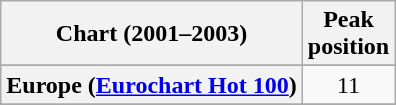<table class="wikitable sortable plainrowheaders" style="text-align:center">
<tr>
<th>Chart (2001–2003)</th>
<th>Peak<br>position</th>
</tr>
<tr>
</tr>
<tr>
</tr>
<tr>
</tr>
<tr>
<th scope="row">Europe (<a href='#'>Eurochart Hot 100</a>)</th>
<td>11</td>
</tr>
<tr>
</tr>
<tr>
</tr>
<tr>
</tr>
<tr>
</tr>
<tr>
</tr>
<tr>
</tr>
<tr>
</tr>
<tr>
</tr>
<tr>
</tr>
</table>
